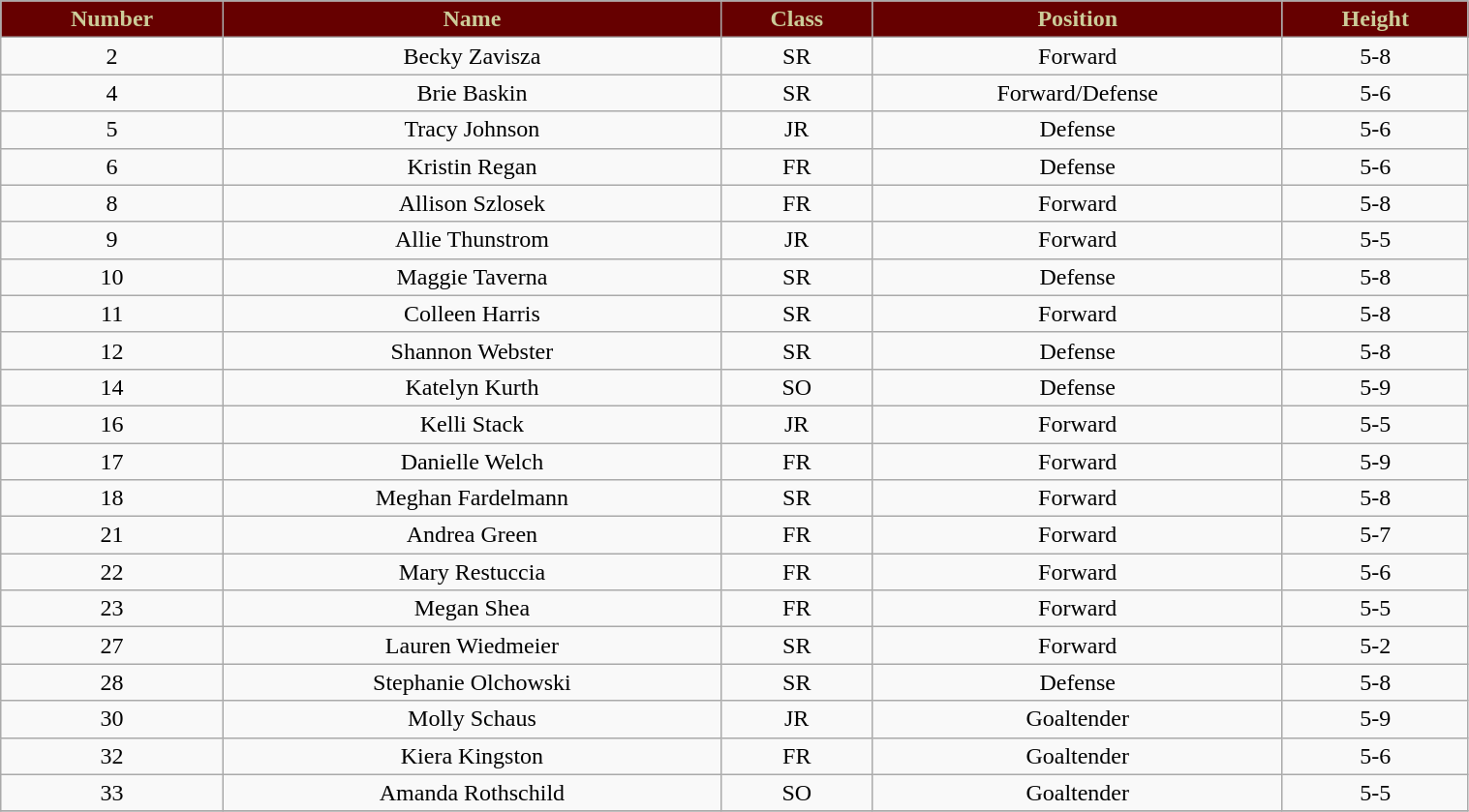<table class="wikitable" width="80%">
<tr align="center"  style=" background:#660000; color:#CCCC99;">
<td><strong>Number</strong></td>
<td><strong>Name</strong></td>
<td><strong>Class</strong></td>
<td><strong>Position</strong></td>
<td><strong>Height</strong></td>
</tr>
<tr align="center" bgcolor="">
<td>2</td>
<td>Becky Zavisza</td>
<td>SR</td>
<td>Forward</td>
<td>5-8</td>
</tr>
<tr align="center" bgcolor="">
<td>4</td>
<td>Brie Baskin</td>
<td>SR</td>
<td>Forward/Defense</td>
<td>5-6</td>
</tr>
<tr align="center" bgcolor="">
<td>5</td>
<td>Tracy Johnson</td>
<td>JR</td>
<td>Defense</td>
<td>5-6</td>
</tr>
<tr align="center" bgcolor="">
<td>6</td>
<td>Kristin Regan</td>
<td>FR</td>
<td>Defense</td>
<td>5-6</td>
</tr>
<tr align="center" bgcolor="">
<td>8</td>
<td>Allison Szlosek</td>
<td>FR</td>
<td>Forward</td>
<td>5-8</td>
</tr>
<tr align="center" bgcolor="">
<td>9</td>
<td>Allie Thunstrom</td>
<td>JR</td>
<td>Forward</td>
<td>5-5</td>
</tr>
<tr align="center" bgcolor="">
<td>10</td>
<td>Maggie Taverna</td>
<td>SR</td>
<td>Defense</td>
<td>5-8</td>
</tr>
<tr align="center" bgcolor="">
<td>11</td>
<td>Colleen Harris</td>
<td>SR</td>
<td>Forward</td>
<td>5-8</td>
</tr>
<tr align="center" bgcolor="">
<td>12</td>
<td>Shannon Webster</td>
<td>SR</td>
<td>Defense</td>
<td>5-8</td>
</tr>
<tr align="center" bgcolor="">
<td>14</td>
<td>Katelyn Kurth</td>
<td>SO</td>
<td>Defense</td>
<td>5-9</td>
</tr>
<tr align="center" bgcolor="">
<td>16</td>
<td>Kelli Stack</td>
<td>JR</td>
<td>Forward</td>
<td>5-5</td>
</tr>
<tr align="center" bgcolor="">
<td>17</td>
<td>Danielle Welch</td>
<td>FR</td>
<td>Forward</td>
<td>5-9</td>
</tr>
<tr align="center" bgcolor="">
<td>18</td>
<td>Meghan Fardelmann</td>
<td>SR</td>
<td>Forward</td>
<td>5-8</td>
</tr>
<tr align="center" bgcolor="">
<td>21</td>
<td>Andrea Green</td>
<td>FR</td>
<td>Forward</td>
<td>5-7</td>
</tr>
<tr align="center" bgcolor="">
<td>22</td>
<td>Mary Restuccia</td>
<td>FR</td>
<td>Forward</td>
<td>5-6</td>
</tr>
<tr align="center" bgcolor="">
<td>23</td>
<td>Megan Shea</td>
<td>FR</td>
<td>Forward</td>
<td>5-5</td>
</tr>
<tr align="center" bgcolor="">
<td>27</td>
<td>Lauren Wiedmeier</td>
<td>SR</td>
<td>Forward</td>
<td>5-2</td>
</tr>
<tr align="center" bgcolor="">
<td>28</td>
<td>Stephanie Olchowski</td>
<td>SR</td>
<td>Defense</td>
<td>5-8</td>
</tr>
<tr align="center" bgcolor="">
<td>30</td>
<td>Molly Schaus</td>
<td>JR</td>
<td>Goaltender</td>
<td>5-9</td>
</tr>
<tr align="center" bgcolor="">
<td>32</td>
<td>Kiera Kingston</td>
<td>FR</td>
<td>Goaltender</td>
<td>5-6</td>
</tr>
<tr align="center" bgcolor="">
<td>33</td>
<td>Amanda Rothschild</td>
<td>SO</td>
<td>Goaltender</td>
<td>5-5</td>
</tr>
<tr align="center" bgcolor="">
</tr>
</table>
